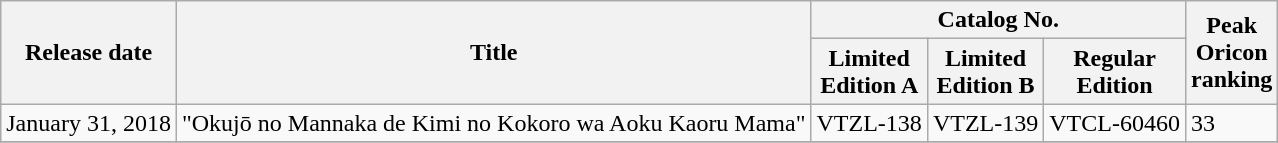<table class="wikitable">
<tr>
<th rowspan="2">Release date</th>
<th rowspan="2">Title</th>
<th colspan="3">Catalog No.</th>
<th rowspan="2">Peak<br>Oricon<br>ranking</th>
</tr>
<tr>
<th>Limited<br>Edition A</th>
<th>Limited<br>Edition B</th>
<th>Regular<br>Edition</th>
</tr>
<tr>
<td>January 31, 2018</td>
<td>"Okujō no Mannaka de Kimi no Kokoro wa Aoku Kaoru Mama"</td>
<td>VTZL-138</td>
<td>VTZL-139</td>
<td>VTCL-60460</td>
<td>33</td>
</tr>
<tr>
</tr>
</table>
